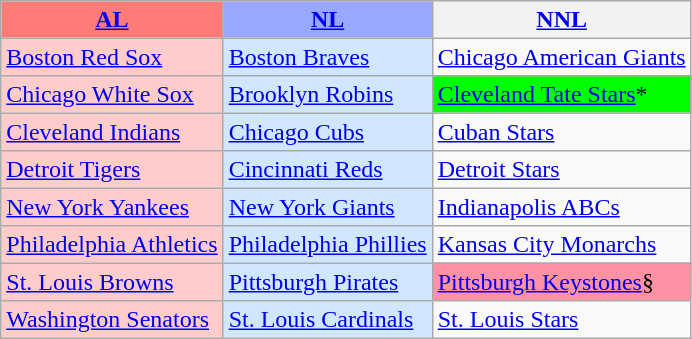<table class="wikitable" style="font-size:100%;line-height:1.1;">
<tr>
<th style="background-color: #FF7B77;"><a href='#'>AL</a></th>
<th style="background-color: #99A8FF;"><a href='#'>NL</a></th>
<th><a href='#'>NNL</a></th>
</tr>
<tr>
<td style="background-color: #FFCCCC;"><a href='#'>Boston Red Sox</a></td>
<td style="background-color: #D0E7FF;"><a href='#'>Boston Braves</a></td>
<td><a href='#'>Chicago American Giants</a></td>
</tr>
<tr>
<td style="background-color: #FFCCCC;"><a href='#'>Chicago White Sox</a></td>
<td style="background-color: #D0E7FF;"><a href='#'>Brooklyn Robins</a></td>
<td style="background-color: #00FF00;"><a href='#'>Cleveland Tate Stars</a>*</td>
</tr>
<tr>
<td style="background-color: #FFCCCC;"><a href='#'>Cleveland Indians</a></td>
<td style="background-color: #D0E7FF;"><a href='#'>Chicago Cubs</a></td>
<td><a href='#'>Cuban Stars</a></td>
</tr>
<tr>
<td style="background-color: #FFCCCC;"><a href='#'>Detroit Tigers</a></td>
<td style="background-color: #D0E7FF;"><a href='#'>Cincinnati Reds</a></td>
<td><a href='#'>Detroit Stars</a></td>
</tr>
<tr>
<td style="background-color: #FFCCCC;"><a href='#'>New York Yankees</a></td>
<td style="background-color: #D0E7FF;"><a href='#'>New York Giants</a></td>
<td><a href='#'>Indianapolis ABCs</a></td>
</tr>
<tr>
<td style="background-color: #FFCCCC;"><a href='#'>Philadelphia Athletics</a></td>
<td style="background-color: #D0E7FF;"><a href='#'>Philadelphia Phillies</a></td>
<td><a href='#'>Kansas City Monarchs</a></td>
</tr>
<tr>
<td style="background-color: #FFCCCC;"><a href='#'>St. Louis Browns</a></td>
<td style="background-color: #D0E7FF;"><a href='#'>Pittsburgh Pirates</a></td>
<td style="background-color: #FF91A4;"><a href='#'>Pittsburgh Keystones</a>§</td>
</tr>
<tr>
<td style="background-color: #FFCCCC;"><a href='#'>Washington Senators</a></td>
<td style="background-color: #D0E7FF;"><a href='#'>St. Louis Cardinals</a></td>
<td><a href='#'>St. Louis Stars</a></td>
</tr>
</table>
